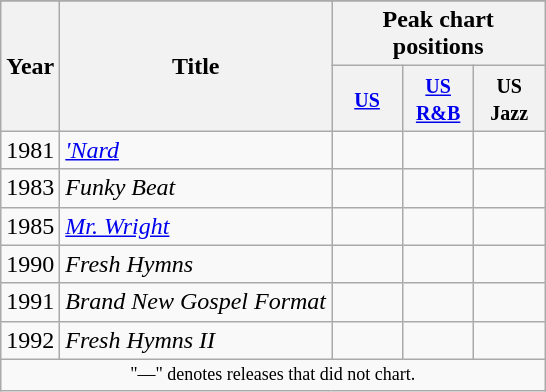<table class=wikitable>
<tr>
</tr>
<tr>
<th scope="col" rowspan="2">Year</th>
<th scope="col" rowspan="2">Title</th>
<th scope="col" colspan="3">Peak chart positions</th>
</tr>
<tr>
<th style="width:40px;"><small><a href='#'>US</a></small><br></th>
<th style="width:40px;"><small><a href='#'>US<br>R&B</a></small><br></th>
<th style="width:40px;"><small>US<br>Jazz</small><br></th>
</tr>
<tr>
<td rowspan="1">1981</td>
<td><em><a href='#'>'Nard</a></em></td>
<td></td>
<td></td>
<td></td>
</tr>
<tr>
<td rowspan="1">1983</td>
<td><em>Funky Beat</em></td>
<td></td>
<td></td>
<td></td>
</tr>
<tr>
<td rowspan="1">1985</td>
<td><em><a href='#'>Mr. Wright</a></em></td>
<td></td>
<td></td>
<td></td>
</tr>
<tr>
<td rowspan="1">1990</td>
<td><em>Fresh Hymns</em></td>
<td></td>
<td></td>
<td></td>
</tr>
<tr>
<td rowspan="1">1991</td>
<td><em>Brand New Gospel Format</em></td>
<td></td>
<td></td>
<td></td>
</tr>
<tr>
<td rowspan="1">1992</td>
<td><em>Fresh Hymns II</em></td>
<td></td>
<td></td>
<td></td>
</tr>
<tr>
<td colspan="5" style="text-align:center; font-size:9pt;">"—" denotes releases that did not chart.</td>
</tr>
</table>
